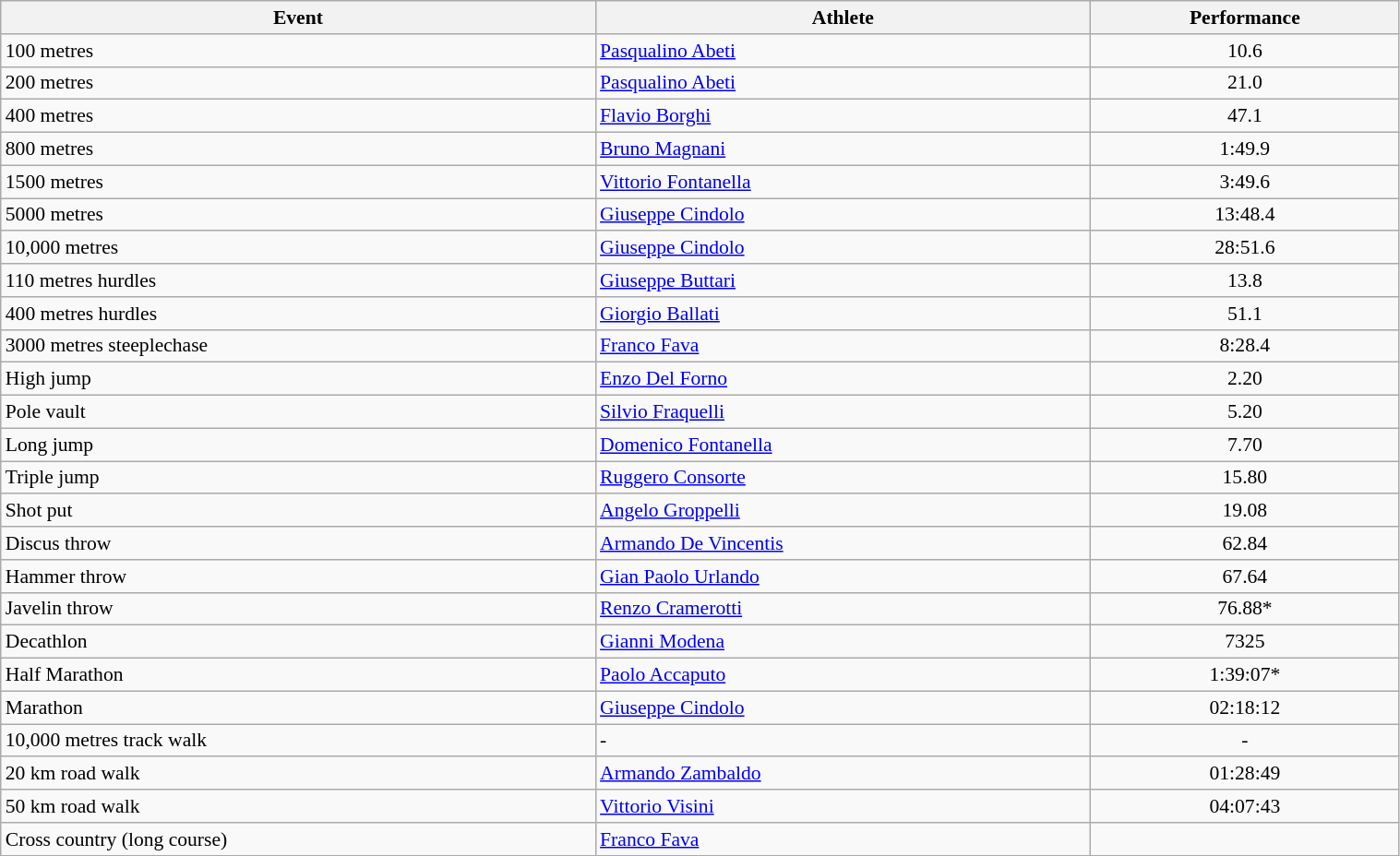<table class="wikitable" width=80% style="font-size:90%; text-align:left;">
<tr>
<th>Event</th>
<th>Athlete</th>
<th>Performance</th>
</tr>
<tr>
<td>100 metres</td>
<td><a href='#'>Pasqualino Abeti</a></td>
<td align=center>10.6</td>
</tr>
<tr>
<td>200 metres</td>
<td><a href='#'>Pasqualino Abeti</a></td>
<td align=center>21.0</td>
</tr>
<tr>
<td>400 metres</td>
<td><a href='#'>Flavio Borghi</a></td>
<td align=center>47.1</td>
</tr>
<tr>
<td>800 metres</td>
<td><a href='#'>Bruno Magnani</a></td>
<td align=center>1:49.9</td>
</tr>
<tr>
<td>1500 metres</td>
<td><a href='#'>Vittorio Fontanella</a></td>
<td align=center>3:49.6</td>
</tr>
<tr>
<td>5000 metres</td>
<td><a href='#'>Giuseppe Cindolo</a></td>
<td align=center>13:48.4</td>
</tr>
<tr>
<td>10,000 metres</td>
<td><a href='#'>Giuseppe Cindolo</a></td>
<td align=center>28:51.6</td>
</tr>
<tr>
<td>110 metres hurdles</td>
<td><a href='#'>Giuseppe Buttari</a></td>
<td align=center>13.8</td>
</tr>
<tr>
<td>400 metres hurdles</td>
<td><a href='#'>Giorgio Ballati</a></td>
<td align=center>51.1</td>
</tr>
<tr>
<td>3000 metres steeplechase</td>
<td><a href='#'>Franco Fava</a></td>
<td align=center>8:28.4</td>
</tr>
<tr>
<td>High jump</td>
<td><a href='#'>Enzo Del Forno</a></td>
<td align=center>2.20</td>
</tr>
<tr>
<td>Pole vault</td>
<td><a href='#'>Silvio Fraquelli</a></td>
<td align=center>5.20</td>
</tr>
<tr>
<td>Long jump</td>
<td><a href='#'>Domenico Fontanella</a></td>
<td align=center>7.70</td>
</tr>
<tr>
<td>Triple jump</td>
<td><a href='#'>Ruggero Consorte</a></td>
<td align=center>15.80</td>
</tr>
<tr>
<td>Shot put</td>
<td><a href='#'>Angelo Groppelli</a></td>
<td align=center>19.08</td>
</tr>
<tr>
<td>Discus throw</td>
<td><a href='#'>Armando De Vincentis</a></td>
<td align=center>62.84</td>
</tr>
<tr>
<td>Hammer throw</td>
<td><a href='#'>Gian Paolo Urlando</a></td>
<td align=center>67.64</td>
</tr>
<tr>
<td>Javelin throw</td>
<td><a href='#'>Renzo Cramerotti</a></td>
<td align=center>76.88*</td>
</tr>
<tr>
<td>Decathlon</td>
<td><a href='#'>Gianni Modena</a></td>
<td align=center>7325</td>
</tr>
<tr>
<td>Half Marathon</td>
<td><a href='#'>Paolo Accaputo</a></td>
<td align=center>1:39:07*</td>
</tr>
<tr>
<td>Marathon</td>
<td><a href='#'>Giuseppe Cindolo</a></td>
<td align=center>02:18:12</td>
</tr>
<tr>
<td>10,000 metres track walk</td>
<td>-</td>
<td align=center>-</td>
</tr>
<tr>
<td>20 km road walk</td>
<td><a href='#'>Armando Zambaldo</a></td>
<td align=center>01:28:49</td>
</tr>
<tr>
<td>50 km road walk</td>
<td><a href='#'>Vittorio Visini</a></td>
<td align=center>04:07:43</td>
</tr>
<tr>
<td>Cross country (long course)</td>
<td><a href='#'>Franco Fava</a></td>
<td align=center></td>
</tr>
</table>
